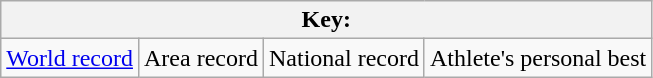<table class="wikitable">
<tr>
<th colspan=4>Key:</th>
</tr>
<tr>
<td><a href='#'>World record</a></td>
<td>Area record</td>
<td>National record</td>
<td>Athlete's personal best</td>
</tr>
</table>
